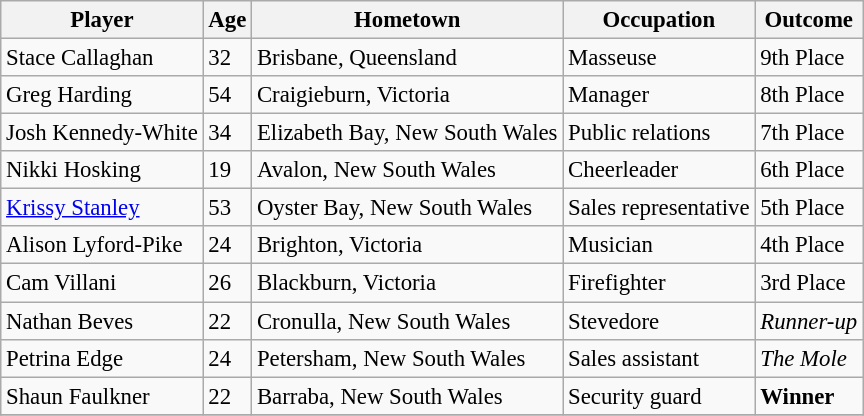<table class="wikitable" style="font-size: 95%;">
<tr>
<th>Player</th>
<th>Age</th>
<th>Hometown</th>
<th>Occupation</th>
<th>Outcome</th>
</tr>
<tr>
<td>Stace Callaghan</td>
<td>32</td>
<td>Brisbane, Queensland</td>
<td>Masseuse</td>
<td>9th Place</td>
</tr>
<tr>
<td>Greg Harding</td>
<td>54</td>
<td>Craigieburn, Victoria</td>
<td>Manager</td>
<td>8th Place</td>
</tr>
<tr>
<td>Josh Kennedy-White</td>
<td>34</td>
<td>Elizabeth Bay, New South Wales</td>
<td>Public relations</td>
<td>7th Place</td>
</tr>
<tr>
<td>Nikki Hosking</td>
<td>19</td>
<td>Avalon, New South Wales</td>
<td>Cheerleader</td>
<td>6th Place</td>
</tr>
<tr>
<td><a href='#'>Krissy Stanley</a></td>
<td>53</td>
<td>Oyster Bay, New South Wales</td>
<td>Sales representative</td>
<td>5th Place</td>
</tr>
<tr>
<td>Alison Lyford-Pike</td>
<td>24</td>
<td>Brighton, Victoria</td>
<td>Musician</td>
<td>4th Place</td>
</tr>
<tr>
<td>Cam Villani</td>
<td>26</td>
<td>Blackburn, Victoria</td>
<td>Firefighter</td>
<td>3rd Place</td>
</tr>
<tr>
<td>Nathan Beves</td>
<td>22</td>
<td>Cronulla, New South Wales</td>
<td>Stevedore</td>
<td><em>Runner-up</em></td>
</tr>
<tr>
<td>Petrina Edge</td>
<td>24</td>
<td>Petersham, New South Wales</td>
<td>Sales assistant</td>
<td><em>The Mole</em></td>
</tr>
<tr>
<td>Shaun Faulkner</td>
<td>22</td>
<td>Barraba, New South Wales</td>
<td>Security guard</td>
<td><strong>Winner</strong></td>
</tr>
<tr>
</tr>
</table>
